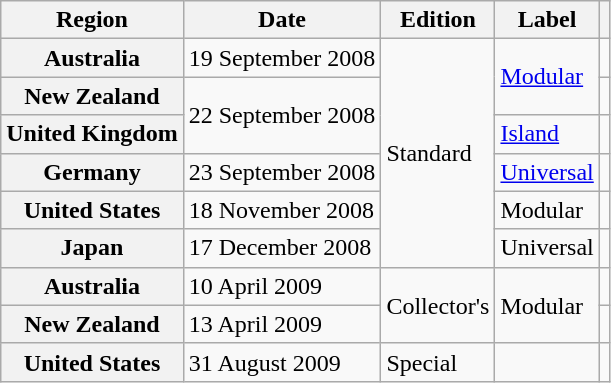<table class="wikitable plainrowheaders">
<tr>
<th scope="col">Region</th>
<th scope="col">Date</th>
<th scope="col">Edition</th>
<th scope="col">Label</th>
<th scope="col"></th>
</tr>
<tr>
<th scope="row">Australia</th>
<td>19 September 2008</td>
<td rowspan="6">Standard</td>
<td rowspan="2"><a href='#'>Modular</a></td>
<td align="center"></td>
</tr>
<tr>
<th scope="row">New Zealand</th>
<td rowspan="2">22 September 2008</td>
<td align="center"></td>
</tr>
<tr>
<th scope="row">United Kingdom</th>
<td><a href='#'>Island</a></td>
<td align="center"></td>
</tr>
<tr>
<th scope="row">Germany</th>
<td>23 September 2008</td>
<td><a href='#'>Universal</a></td>
<td align="center"></td>
</tr>
<tr>
<th scope="row">United States</th>
<td>18 November 2008</td>
<td>Modular</td>
<td align="center"></td>
</tr>
<tr>
<th scope="row">Japan</th>
<td>17 December 2008</td>
<td>Universal</td>
<td align="center"></td>
</tr>
<tr>
<th scope="row">Australia</th>
<td>10 April 2009</td>
<td rowspan="2">Collector's</td>
<td rowspan="2">Modular</td>
<td align="center"></td>
</tr>
<tr>
<th scope="row">New Zealand</th>
<td>13 April 2009</td>
<td align="center"></td>
</tr>
<tr>
<th scope="row">United States</th>
<td>31 August 2009</td>
<td>Special</td>
<td></td>
<td align="center"></td>
</tr>
</table>
